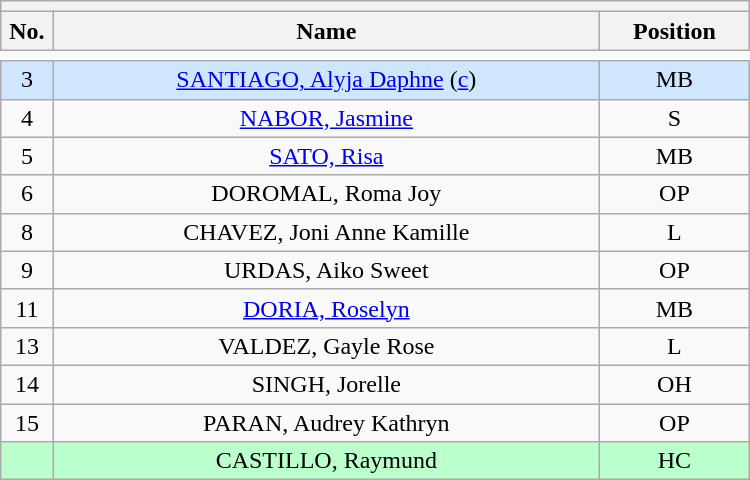<table class='wikitable mw-collapsible' style="text-align: center; width:500px; border: none">
<tr>
<th style='text-align: left;' colspan=3></th>
</tr>
<tr>
<th style='width: 7%;'>No.</th>
<th>Name</th>
<th style='width: 20%;'>Position</th>
</tr>
<tr>
<td style='border: none;'></td>
</tr>
<tr bgcolor=#D0E6FF>
<td>3</td>
<td><a href='#'>SANTIAGO, Alyja Daphne</a> (<a href='#'>c</a>)</td>
<td>MB</td>
</tr>
<tr>
<td>4</td>
<td><a href='#'>NABOR, Jasmine</a></td>
<td>S</td>
</tr>
<tr>
<td>5</td>
<td><a href='#'>SATO, Risa</a></td>
<td>MB</td>
</tr>
<tr>
<td>6</td>
<td>DOROMAL, Roma Joy</td>
<td>OP</td>
</tr>
<tr>
<td>8</td>
<td>CHAVEZ, Joni Anne Kamille</td>
<td>L</td>
</tr>
<tr>
<td>9</td>
<td>URDAS, Aiko Sweet</td>
<td>OP</td>
</tr>
<tr>
<td>11</td>
<td><a href='#'>DORIA, Roselyn</a></td>
<td>MB</td>
</tr>
<tr>
<td>13</td>
<td>VALDEZ, Gayle Rose</td>
<td>L</td>
</tr>
<tr>
<td>14</td>
<td>SINGH, Jorelle</td>
<td>OH</td>
</tr>
<tr>
<td>15</td>
<td>PARAN, Audrey Kathryn</td>
<td>OP</td>
</tr>
<tr bgcolor=#BBFFCC>
<td></td>
<td>CASTILLO, Raymund</td>
<td>HC</td>
</tr>
</table>
